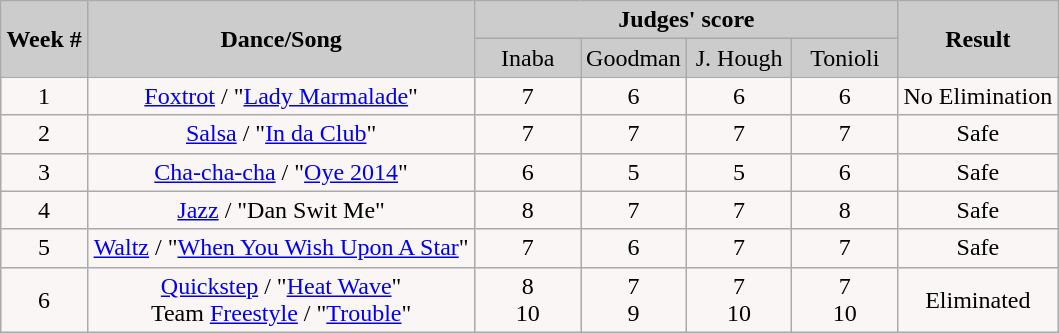<table class="wikitable" style="float:left;">
<tr>
<td rowspan="2" bgcolor="#CCCCCC" align="Center"><strong>Week #</strong></td>
<td rowspan="2" bgcolor="#CCCCCC" align="Center"><strong>Dance/Song</strong></td>
<td colspan="4" bgcolor="#CCCCCC" align="Center"><strong>Judges' score</strong></td>
<td rowspan="2" bgcolor="#CCCCCC" align="Center"><strong>Result</strong></td>
</tr>
<tr>
<td bgcolor="#CCCCCC" width="10%" align="center">Inaba</td>
<td bgcolor="#CCCCCC" width="10%" align="center">Goodman</td>
<td bgcolor="#CCCCCC" width="10%" align="center">J. Hough</td>
<td bgcolor="#CCCCCC" width="10%" align="center">Tonioli</td>
</tr>
<tr align="center" bgcolor="#FAF6F6">
<td>1</td>
<td><a href='#'>Foxtrot</a> / "<a href='#'>Lady Marmalade</a>"</td>
<td>7</td>
<td>6</td>
<td>6</td>
<td>6</td>
<td>No Elimination</td>
</tr>
<tr align="center" bgcolor="#FAF6F6">
<td>2</td>
<td><a href='#'>Salsa</a> / "<a href='#'>In da Club</a>"</td>
<td>7</td>
<td>7</td>
<td>7</td>
<td>7</td>
<td>Safe</td>
</tr>
<tr align="center" bgcolor="#FAF6F6">
<td>3</td>
<td><a href='#'>Cha-cha-cha</a> / "<a href='#'>Oye 2014</a>"</td>
<td>6</td>
<td>5</td>
<td>5</td>
<td>6</td>
<td>Safe</td>
</tr>
<tr align="center" bgcolor="#FAF6F6">
<td>4</td>
<td><a href='#'>Jazz</a> / "Dan Swit Me"</td>
<td>8</td>
<td>7</td>
<td>7</td>
<td>8</td>
<td>Safe</td>
</tr>
<tr align="center" bgcolor="#FAF6F6">
<td>5</td>
<td><a href='#'>Waltz</a> / "<a href='#'>When You Wish Upon A Star</a>"</td>
<td>7</td>
<td>6</td>
<td>7</td>
<td>7</td>
<td>Safe</td>
</tr>
<tr align="center" bgcolor="#FAF6F6">
<td>6</td>
<td><a href='#'>Quickstep</a> / "<a href='#'>Heat Wave</a>"<br>Team <a href='#'>Freestyle</a> / "<a href='#'>Trouble</a>"</td>
<td>8<br>10</td>
<td>7<br>9</td>
<td>7<br>10</td>
<td>7<br>10</td>
<td>Eliminated</td>
</tr>
</table>
